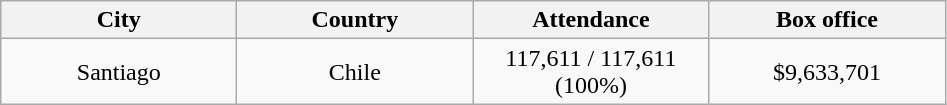<table class="wikitable" style="text-align:center;">
<tr>
<th rowspan="" width="150">City</th>
<th rowspan="" width="150">Country</th>
<th colspan="" width="150">Attendance</th>
<th colspan="" width="150">Box office</th>
</tr>
<tr>
<td>Santiago</td>
<td>Chile</td>
<td>117,611 / 117,611 (100%)</td>
<td>$9,633,701</td>
</tr>
</table>
